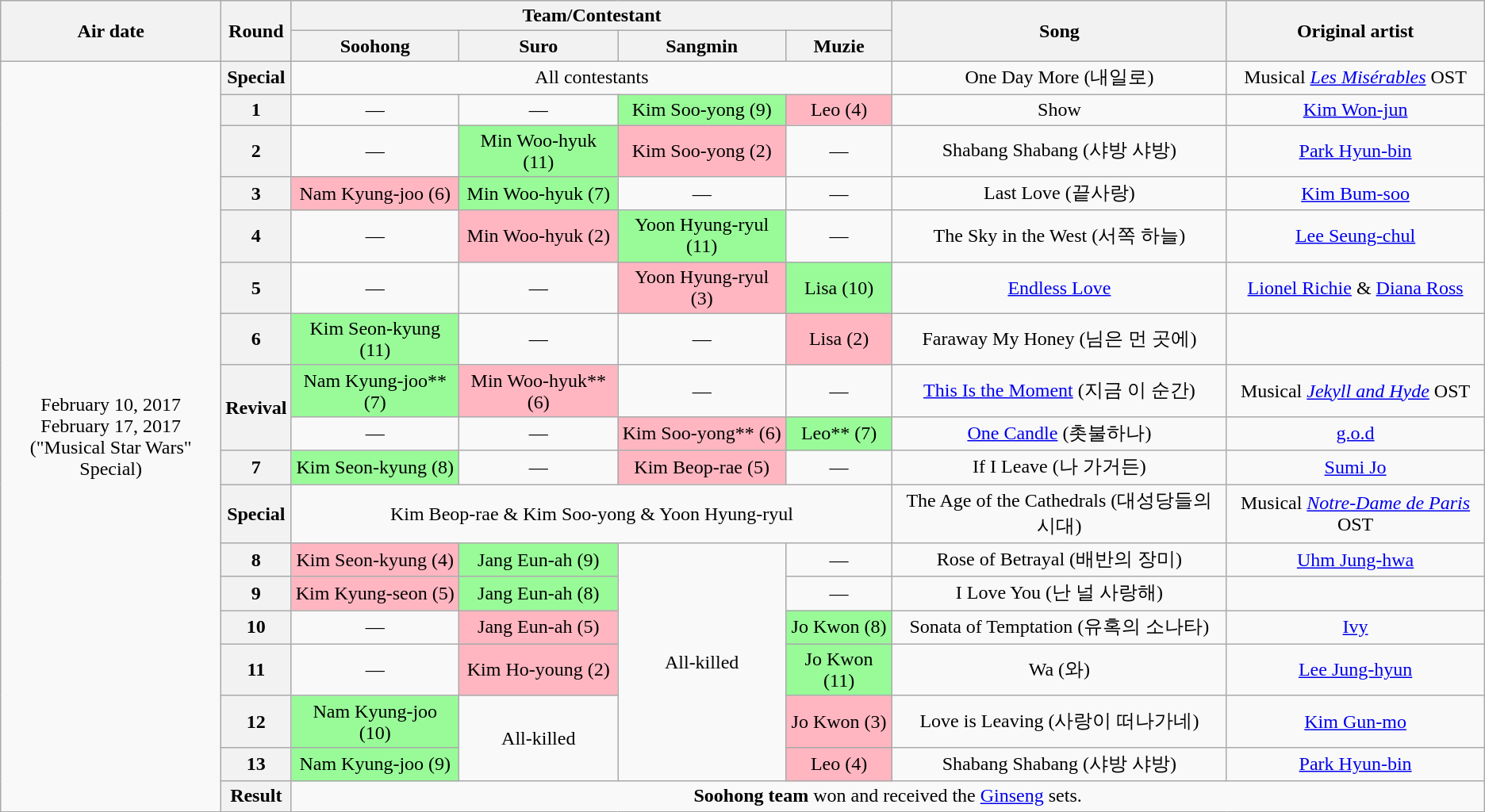<table class="wikitable" style="text-align:center;">
<tr>
<th rowspan=2>Air date</th>
<th rowspan=2>Round</th>
<th colspan=4>Team/Contestant</th>
<th rowspan=2>Song</th>
<th rowspan=2>Original artist</th>
</tr>
<tr>
<th>Soohong</th>
<th>Suro</th>
<th>Sangmin</th>
<th>Muzie</th>
</tr>
<tr>
<td rowspan=18>February 10, 2017<br>February 17, 2017<br>("Musical Star Wars" Special) </td>
<th>Special</th>
<td colspan=4>All contestants</td>
<td>One Day More (내일로)</td>
<td>Musical <em><a href='#'>Les Misérables</a></em> OST</td>
</tr>
<tr>
<th>1</th>
<td>—</td>
<td>—</td>
<td bgcolor=palegreen>Kim Soo-yong (9)</td>
<td bgcolor=lightpink>Leo (4)</td>
<td>Show</td>
<td><a href='#'>Kim Won-jun</a></td>
</tr>
<tr>
<th>2</th>
<td>—</td>
<td bgcolor=palegreen>Min Woo-hyuk (11)</td>
<td bgcolor=lightpink>Kim Soo-yong (2)</td>
<td>—</td>
<td>Shabang Shabang (샤방 샤방)</td>
<td><a href='#'>Park Hyun-bin</a></td>
</tr>
<tr>
<th>3</th>
<td bgcolor=lightpink>Nam Kyung-joo (6)</td>
<td bgcolor=palegreen>Min Woo-hyuk (7)</td>
<td>—</td>
<td>—</td>
<td>Last Love (끝사랑)</td>
<td><a href='#'>Kim Bum-soo</a></td>
</tr>
<tr>
<th>4</th>
<td>—</td>
<td bgcolor=lightpink>Min Woo-hyuk (2)</td>
<td bgcolor=palegreen>Yoon Hyung-ryul (11)</td>
<td>—</td>
<td>The Sky in the West (서쪽 하늘)</td>
<td><a href='#'>Lee Seung-chul</a></td>
</tr>
<tr>
<th>5</th>
<td>—</td>
<td>—</td>
<td bgcolor=lightpink>Yoon Hyung-ryul (3)</td>
<td bgcolor=palegreen>Lisa (10)</td>
<td><a href='#'>Endless Love</a></td>
<td><a href='#'>Lionel Richie</a> & <a href='#'>Diana Ross</a></td>
</tr>
<tr>
<th>6</th>
<td bgcolor=palegreen>Kim Seon-kyung (11)</td>
<td>—</td>
<td>—</td>
<td bgcolor=lightpink>Lisa (2)</td>
<td>Faraway My Honey (님은 먼 곳에)</td>
<td></td>
</tr>
<tr>
<th rowspan=2>Revival</th>
<td bgcolor=palegreen>Nam Kyung-joo** (7)</td>
<td bgcolor=lightpink>Min Woo-hyuk** (6)</td>
<td>—</td>
<td>—</td>
<td><a href='#'>This Is the Moment</a>  (지금 이 순간)</td>
<td>Musical <em><a href='#'>Jekyll and Hyde</a></em> OST</td>
</tr>
<tr>
<td>—</td>
<td>—</td>
<td bgcolor=lightpink>Kim Soo-yong** (6)</td>
<td bgcolor=palegreen>Leo** (7)</td>
<td><a href='#'>One Candle</a> (촛불하나)</td>
<td><a href='#'>g.o.d</a></td>
</tr>
<tr>
<th>7</th>
<td bgcolor=palegreen>Kim Seon-kyung (8)</td>
<td>—</td>
<td bgcolor=lightpink>Kim Beop-rae (5)</td>
<td>—</td>
<td>If I Leave (나 가거든)</td>
<td><a href='#'>Sumi Jo</a></td>
</tr>
<tr>
<th>Special</th>
<td colspan=4>Kim Beop-rae & Kim Soo-yong & Yoon Hyung-ryul</td>
<td>The Age of the Cathedrals (대성당들의 시대)</td>
<td>Musical <em><a href='#'>Notre-Dame de Paris</a></em> OST</td>
</tr>
<tr>
<th>8</th>
<td bgcolor=lightpink>Kim Seon-kyung (4)</td>
<td bgcolor=palegreen>Jang Eun-ah (9)</td>
<td rowspan=6>All-killed</td>
<td>—</td>
<td>Rose of Betrayal (배반의 장미)</td>
<td><a href='#'>Uhm Jung-hwa</a></td>
</tr>
<tr>
<th>9</th>
<td bgcolor=lightpink>Kim Kyung-seon (5)</td>
<td bgcolor=palegreen>Jang Eun-ah (8)</td>
<td>—</td>
<td>I Love You (난 널 사랑해)</td>
<td></td>
</tr>
<tr>
<th>10</th>
<td>—</td>
<td bgcolor=lightpink>Jang Eun-ah (5)</td>
<td bgcolor=palegreen>Jo Kwon (8)</td>
<td>Sonata of Temptation (유혹의 소나타)</td>
<td><a href='#'>Ivy</a></td>
</tr>
<tr>
<th>11</th>
<td>—</td>
<td bgcolor=lightpink>Kim Ho-young (2)</td>
<td bgcolor=palegreen>Jo Kwon (11)</td>
<td>Wa (와)</td>
<td><a href='#'>Lee Jung-hyun</a></td>
</tr>
<tr>
<th>12</th>
<td bgcolor=palegreen>Nam Kyung-joo (10)</td>
<td rowspan=2>All-killed</td>
<td bgcolor=lightpink>Jo Kwon (3)</td>
<td>Love is Leaving (사랑이 떠나가네)</td>
<td><a href='#'>Kim Gun-mo</a></td>
</tr>
<tr>
<th>13</th>
<td bgcolor=palegreen>Nam Kyung-joo (9)</td>
<td bgcolor=lightpink>Leo (4)</td>
<td>Shabang Shabang (샤방 샤방)</td>
<td><a href='#'>Park Hyun-bin</a></td>
</tr>
<tr>
<th>Result</th>
<td colspan=6><strong>Soohong team</strong> won and received the <a href='#'>Ginseng</a> sets.</td>
</tr>
</table>
